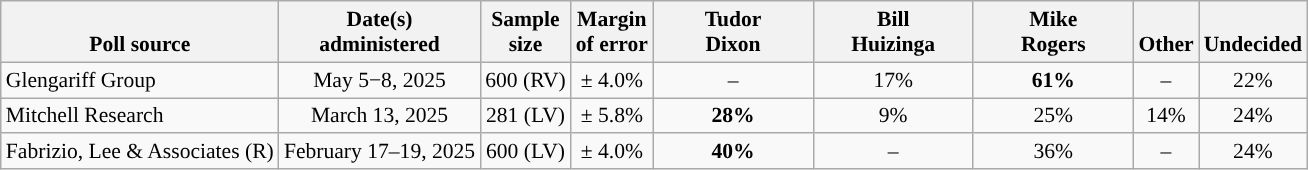<table class="wikitable" style="font-size:90%;text-align:center;">
<tr valign=bottom>
<th>Poll source</th>
<th>Date(s)<br>administered</th>
<th>Sample<br>size</th>
<th>Margin<br>of error</th>
<th style="width:100px;">Tudor<br>Dixon</th>
<th style="width:100px;">Bill<br>Huizinga</th>
<th style="width:100px;">Mike<br>Rogers</th>
<th>Other</th>
<th>Undecided</th>
</tr>
<tr>
<td style="text-align:left;">Glengariff Group</td>
<td>May 5−8, 2025</td>
<td>600 (RV)</td>
<td>± 4.0%</td>
<td>–</td>
<td>17%</td>
<td><strong>61%</strong></td>
<td>–</td>
<td>22%</td>
</tr>
<tr>
<td style="text-align:left;">Mitchell Research</td>
<td>March 13, 2025</td>
<td>281 (LV)</td>
<td>± 5.8%</td>
<td style="background-color:"><strong>28%</strong></td>
<td>9%</td>
<td>25%</td>
<td>14%</td>
<td>24%</td>
</tr>
<tr>
<td style="text-align:left;">Fabrizio, Lee & Associates (R)</td>
<td>February 17–19, 2025</td>
<td>600 (LV)</td>
<td>± 4.0%</td>
<td style="background-color:"><strong>40%</strong></td>
<td>–</td>
<td>36%</td>
<td>–</td>
<td>24%</td>
</tr>
</table>
